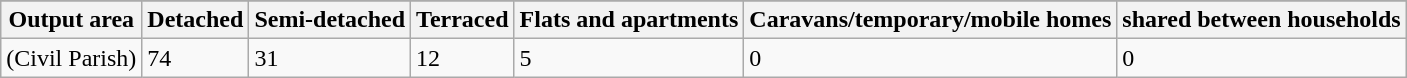<table class="wikitable">
<tr>
</tr>
<tr>
<th>Output area</th>
<th>Detached</th>
<th>Semi-detached</th>
<th>Terraced</th>
<th>Flats and apartments</th>
<th>Caravans/temporary/mobile homes</th>
<th>shared between households</th>
</tr>
<tr>
<td>(Civil Parish)</td>
<td>74</td>
<td>31</td>
<td>12</td>
<td>5</td>
<td>0</td>
<td>0</td>
</tr>
</table>
